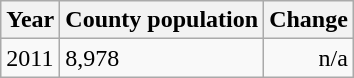<table class="wikitable">
<tr>
<th>Year</th>
<th>County population</th>
<th>Change</th>
</tr>
<tr>
<td>2011</td>
<td>8,978</td>
<td align="right">n/a</td>
</tr>
</table>
